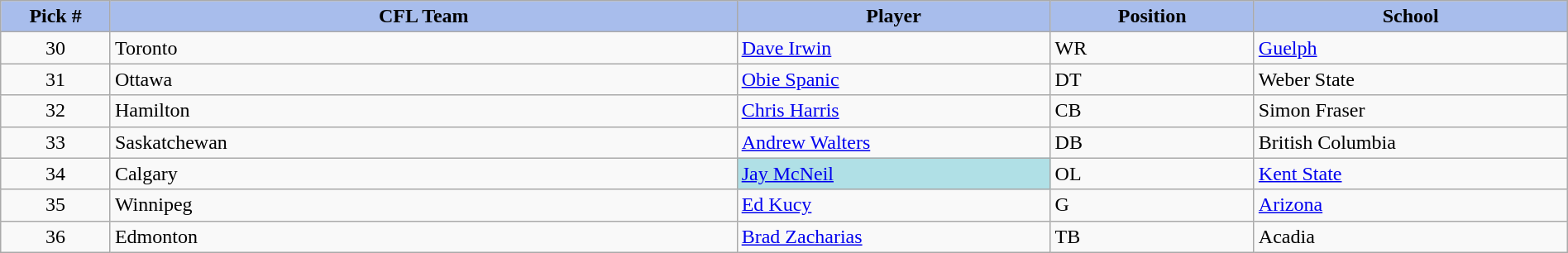<table class="wikitable" style="width: 100%">
<tr>
<th style="background:#A8BDEC;" width=7%>Pick #</th>
<th width=40% style="background:#A8BDEC;">CFL Team</th>
<th width=20% style="background:#A8BDEC;">Player</th>
<th width=13% style="background:#A8BDEC;">Position</th>
<th width=20% style="background:#A8BDEC;">School</th>
</tr>
<tr>
<td align=center>30</td>
<td>Toronto</td>
<td><a href='#'>Dave Irwin</a></td>
<td>WR</td>
<td><a href='#'>Guelph</a></td>
</tr>
<tr>
<td align=center>31</td>
<td>Ottawa</td>
<td><a href='#'>Obie Spanic</a></td>
<td>DT</td>
<td>Weber State</td>
</tr>
<tr>
<td align=center>32</td>
<td>Hamilton</td>
<td><a href='#'>Chris Harris</a></td>
<td>CB</td>
<td>Simon Fraser</td>
</tr>
<tr>
<td align=center>33</td>
<td>Saskatchewan</td>
<td><a href='#'>Andrew Walters</a></td>
<td>DB</td>
<td>British Columbia</td>
</tr>
<tr>
<td align=center>34</td>
<td>Calgary</td>
<td bgcolor="#B0E0E6"><a href='#'>Jay McNeil</a></td>
<td>OL</td>
<td><a href='#'>Kent State</a></td>
</tr>
<tr>
<td align=center>35</td>
<td>Winnipeg</td>
<td><a href='#'>Ed Kucy</a></td>
<td>G</td>
<td><a href='#'>Arizona</a></td>
</tr>
<tr>
<td align=center>36</td>
<td>Edmonton</td>
<td><a href='#'>Brad Zacharias</a></td>
<td>TB</td>
<td>Acadia</td>
</tr>
</table>
